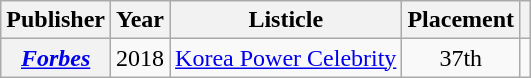<table class="wikitable plainrowheaders sortable" style="margin-right: 0;">
<tr>
<th scope="col">Publisher</th>
<th scope="col">Year</th>
<th scope="col">Listicle</th>
<th scope="col">Placement</th>
<th scope="col" class="unsortable"></th>
</tr>
<tr>
<th scope="row"><em><a href='#'>Forbes</a></em></th>
<td>2018</td>
<td><a href='#'>Korea Power Celebrity</a></td>
<td style="text-align:center;">37th</td>
<td style="text-align:center;"></td>
</tr>
</table>
